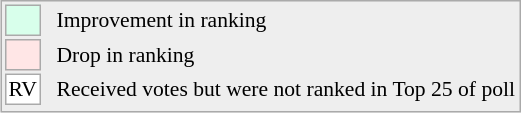<table align=right style="font-size:90%; border:1px solid #aaaaaa; white-space:nowrap; background:#eeeeee;">
<tr>
<td style="background:#d8ffeb; width:20px; border:1px solid #aaaaaa;"> </td>
<td rowspan=5> </td>
<td>Improvement in ranking</td>
</tr>
<tr>
<td style="background:#ffe6e6; width:20px; border:1px solid #aaaaaa;"> </td>
<td>Drop in ranking</td>
</tr>
<tr>
<td align=center style="width:20px; border:1px solid #aaaaaa; background:white;">RV</td>
<td>Received votes but were not ranked in Top 25 of poll</td>
</tr>
<tr>
</tr>
</table>
